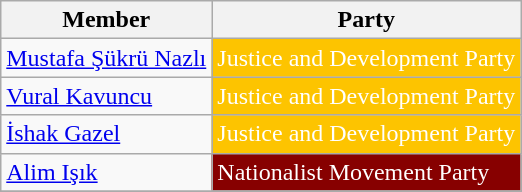<table class="wikitable">
<tr>
<th>Member</th>
<th>Party</th>
</tr>
<tr>
<td><a href='#'>Mustafa Şükrü Nazlı</a></td>
<td style="background:#FDC400; color:white">Justice and Development Party</td>
</tr>
<tr>
<td><a href='#'>Vural Kavuncu</a></td>
<td style="background:#FDC400; color:white">Justice and Development Party</td>
</tr>
<tr>
<td><a href='#'>İshak Gazel</a></td>
<td style="background:#FDC400; color:white">Justice and Development Party</td>
</tr>
<tr>
<td><a href='#'>Alim Işık</a></td>
<td style="background:#870000; color:white">Nationalist Movement Party</td>
</tr>
<tr>
</tr>
</table>
